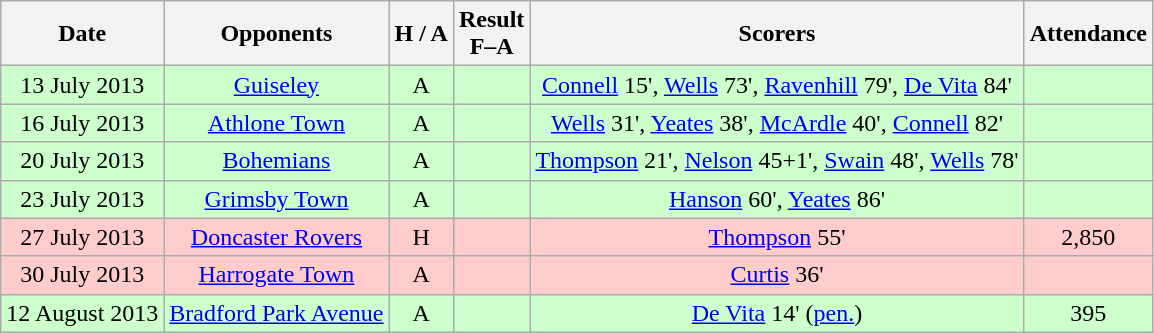<table class="wikitable" style="text-align:center">
<tr>
<th>Date</th>
<th>Opponents</th>
<th>H / A</th>
<th>Result<br>F–A</th>
<th>Scorers</th>
<th>Attendance</th>
</tr>
<tr bgcolor=#CCFFCC>
<td>13 July 2013</td>
<td><a href='#'>Guiseley</a></td>
<td>A</td>
<td></td>
<td><a href='#'>Connell</a> 15', <a href='#'>Wells</a> 73', <a href='#'>Ravenhill</a> 79', <a href='#'>De Vita</a> 84'</td>
<td></td>
</tr>
<tr bgcolor=#CCFFCC>
<td>16 July 2013</td>
<td><a href='#'>Athlone Town</a></td>
<td>A</td>
<td></td>
<td><a href='#'>Wells</a> 31', <a href='#'>Yeates</a> 38', <a href='#'>McArdle</a> 40', <a href='#'>Connell</a> 82'</td>
<td></td>
</tr>
<tr bgcolor=#CCFFCC>
<td>20 July 2013</td>
<td><a href='#'>Bohemians</a></td>
<td>A</td>
<td></td>
<td><a href='#'>Thompson</a> 21', <a href='#'>Nelson</a> 45+1', <a href='#'>Swain</a> 48', <a href='#'>Wells</a> 78'</td>
<td></td>
</tr>
<tr bgcolor=#CCFFCC>
<td>23 July 2013</td>
<td><a href='#'>Grimsby Town</a></td>
<td>A</td>
<td></td>
<td><a href='#'>Hanson</a> 60', <a href='#'>Yeates</a> 86'</td>
<td></td>
</tr>
<tr bgcolor=#FFCCCC>
<td>27 July 2013</td>
<td><a href='#'>Doncaster Rovers</a></td>
<td>H</td>
<td></td>
<td><a href='#'>Thompson</a> 55'</td>
<td>2,850</td>
</tr>
<tr bgcolor=#FFCCCC>
<td>30 July 2013</td>
<td><a href='#'>Harrogate Town</a></td>
<td>A</td>
<td></td>
<td><a href='#'>Curtis</a> 36'</td>
<td></td>
</tr>
<tr bgcolor=#CCFFCC>
<td>12 August 2013</td>
<td><a href='#'>Bradford Park Avenue</a></td>
<td>A</td>
<td></td>
<td><a href='#'>De Vita</a> 14' (<a href='#'>pen.</a>)</td>
<td>395</td>
</tr>
</table>
